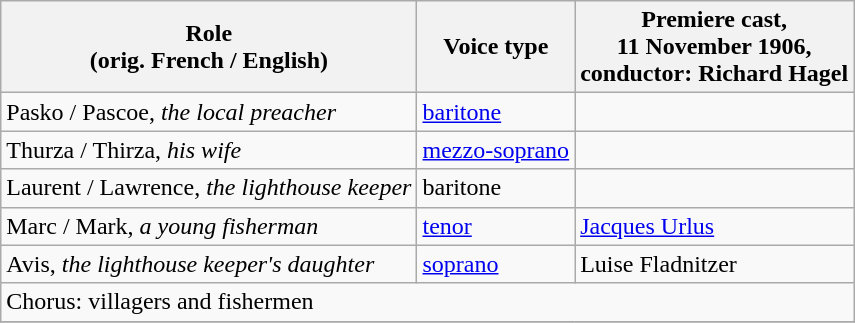<table class="wikitable">
<tr>
<th>Role<br>(orig. French / English)</th>
<th>Voice type</th>
<th>Premiere cast,<br>11 November 1906,<br>conductor: Richard Hagel</th>
</tr>
<tr>
<td>Pasko / Pascoe, <em>the local preacher</em></td>
<td><a href='#'>baritone</a></td>
<td></td>
</tr>
<tr>
<td>Thurza / Thirza, <em>his wife</em></td>
<td><a href='#'>mezzo-soprano</a></td>
<td></td>
</tr>
<tr>
<td>Laurent / Lawrence, <em>the lighthouse keeper</em></td>
<td>baritone</td>
<td></td>
</tr>
<tr>
<td>Marc / Mark, <em>a young fisherman</em></td>
<td><a href='#'>tenor</a></td>
<td><a href='#'>Jacques Urlus</a></td>
</tr>
<tr>
<td>Avis, <em>the lighthouse keeper's daughter</em></td>
<td><a href='#'>soprano</a></td>
<td>Luise Fladnitzer</td>
</tr>
<tr>
<td colspan="3">Chorus:  villagers and fishermen</td>
</tr>
<tr>
</tr>
</table>
